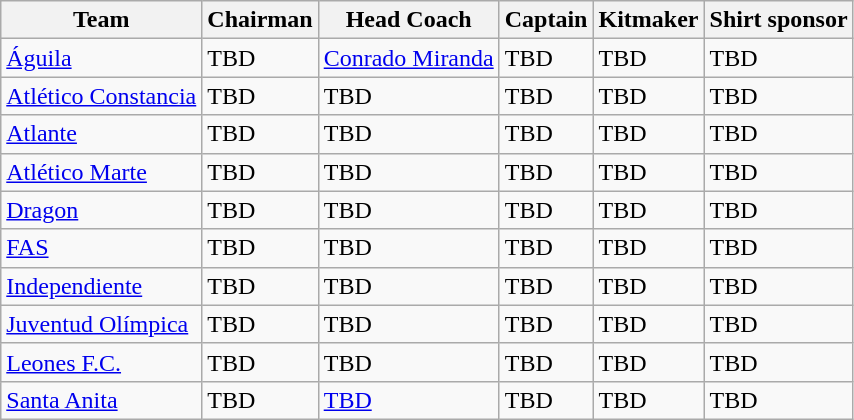<table class="wikitable sortable" style="text-align: left;">
<tr>
<th>Team</th>
<th>Chairman</th>
<th>Head Coach</th>
<th>Captain</th>
<th>Kitmaker</th>
<th>Shirt sponsor</th>
</tr>
<tr>
<td><a href='#'>Águila</a></td>
<td> TBD</td>
<td> <a href='#'>Conrado Miranda</a></td>
<td> TBD</td>
<td>TBD</td>
<td>TBD</td>
</tr>
<tr>
<td><a href='#'>Atlético Constancia</a></td>
<td> TBD</td>
<td> TBD</td>
<td> TBD</td>
<td>TBD</td>
<td>TBD</td>
</tr>
<tr>
<td><a href='#'>Atlante</a></td>
<td> TBD</td>
<td> TBD</td>
<td> TBD</td>
<td>TBD</td>
<td>TBD</td>
</tr>
<tr>
<td><a href='#'>Atlético Marte</a></td>
<td> TBD</td>
<td> TBD</td>
<td> TBD</td>
<td>TBD</td>
<td>TBD</td>
</tr>
<tr>
<td><a href='#'>Dragon</a></td>
<td> TBD</td>
<td> TBD</td>
<td> TBD</td>
<td>TBD</td>
<td>TBD</td>
</tr>
<tr>
<td><a href='#'>FAS</a></td>
<td> TBD</td>
<td> TBD</td>
<td> TBD</td>
<td>TBD</td>
<td>TBD</td>
</tr>
<tr>
<td><a href='#'>Independiente</a></td>
<td> TBD</td>
<td> TBD</td>
<td> TBD</td>
<td>TBD</td>
<td>TBD</td>
</tr>
<tr>
<td><a href='#'>Juventud Olímpica</a></td>
<td> TBD</td>
<td> TBD</td>
<td> TBD</td>
<td>TBD</td>
<td>TBD</td>
</tr>
<tr>
<td><a href='#'>Leones F.C.</a></td>
<td> TBD</td>
<td> TBD</td>
<td> TBD</td>
<td>TBD</td>
<td>TBD</td>
</tr>
<tr>
<td><a href='#'>Santa Anita</a></td>
<td> TBD</td>
<td> <a href='#'>TBD</a></td>
<td> TBD</td>
<td>TBD</td>
<td>TBD</td>
</tr>
</table>
